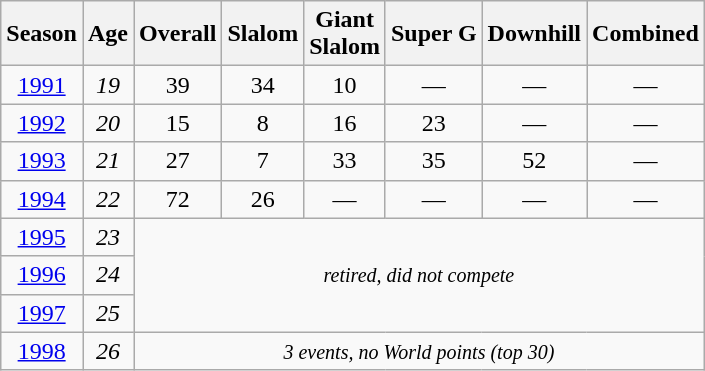<table class=wikitable style="text-align:center">
<tr>
<th>Season</th>
<th>Age</th>
<th>Overall</th>
<th>Slalom</th>
<th>Giant<br>Slalom</th>
<th>Super G</th>
<th>Downhill</th>
<th>Combined</th>
</tr>
<tr>
<td><a href='#'>1991</a></td>
<td><em>19</em></td>
<td>39</td>
<td>34</td>
<td>10</td>
<td>—</td>
<td>—</td>
<td>—</td>
</tr>
<tr>
<td><a href='#'>1992</a></td>
<td><em>20</em></td>
<td>15</td>
<td>8</td>
<td>16</td>
<td>23</td>
<td>—</td>
<td>—</td>
</tr>
<tr>
<td><a href='#'>1993</a></td>
<td><em>21</em></td>
<td>27</td>
<td>7</td>
<td>33</td>
<td>35</td>
<td>52</td>
<td>—</td>
</tr>
<tr>
<td><a href='#'>1994</a></td>
<td><em>22</em></td>
<td>72</td>
<td>26</td>
<td>—</td>
<td>—</td>
<td>—</td>
<td>—</td>
</tr>
<tr>
<td><a href='#'>1995</a></td>
<td><em>23</em></td>
<td colspan=6 rowspan=3><small><em>retired, did not compete</em></small></td>
</tr>
<tr>
<td><a href='#'>1996</a></td>
<td><em>24</em></td>
</tr>
<tr>
<td><a href='#'>1997</a></td>
<td><em>25</em></td>
</tr>
<tr>
<td><a href='#'>1998</a></td>
<td><em>26</em></td>
<td colspan=6><small><em>3 events, no World points (top 30)</em></small></td>
</tr>
</table>
